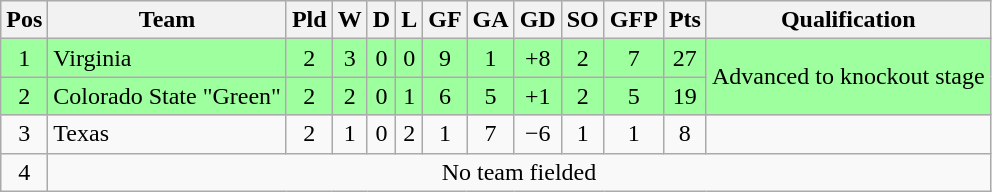<table class="wikitable" style="text-align:center">
<tr>
<th>Pos</th>
<th>Team</th>
<th>Pld</th>
<th>W</th>
<th>D</th>
<th>L</th>
<th>GF</th>
<th>GA</th>
<th>GD</th>
<th>SO</th>
<th>GFP</th>
<th>Pts</th>
<th>Qualification</th>
</tr>
<tr bgcolor="#9eff9e">
<td>1</td>
<td style="text-align:left">Virginia</td>
<td>2</td>
<td>3</td>
<td>0</td>
<td>0</td>
<td>9</td>
<td>1</td>
<td>+8</td>
<td>2</td>
<td>7</td>
<td>27</td>
<td rowspan="2">Advanced to knockout stage</td>
</tr>
<tr bgcolor="#9eff9e">
<td>2</td>
<td style="text-align:left">Colorado State "Green"</td>
<td>2</td>
<td>2</td>
<td>0</td>
<td>1</td>
<td>6</td>
<td>5</td>
<td>+1</td>
<td>2</td>
<td>5</td>
<td>19</td>
</tr>
<tr>
<td>3</td>
<td style="text-align:left">Texas</td>
<td>2</td>
<td>1</td>
<td>0</td>
<td>2</td>
<td>1</td>
<td>7</td>
<td>−6</td>
<td>1</td>
<td>1</td>
<td>8</td>
<td></td>
</tr>
<tr>
<td>4</td>
<td colspan="12">No team fielded</td>
</tr>
</table>
